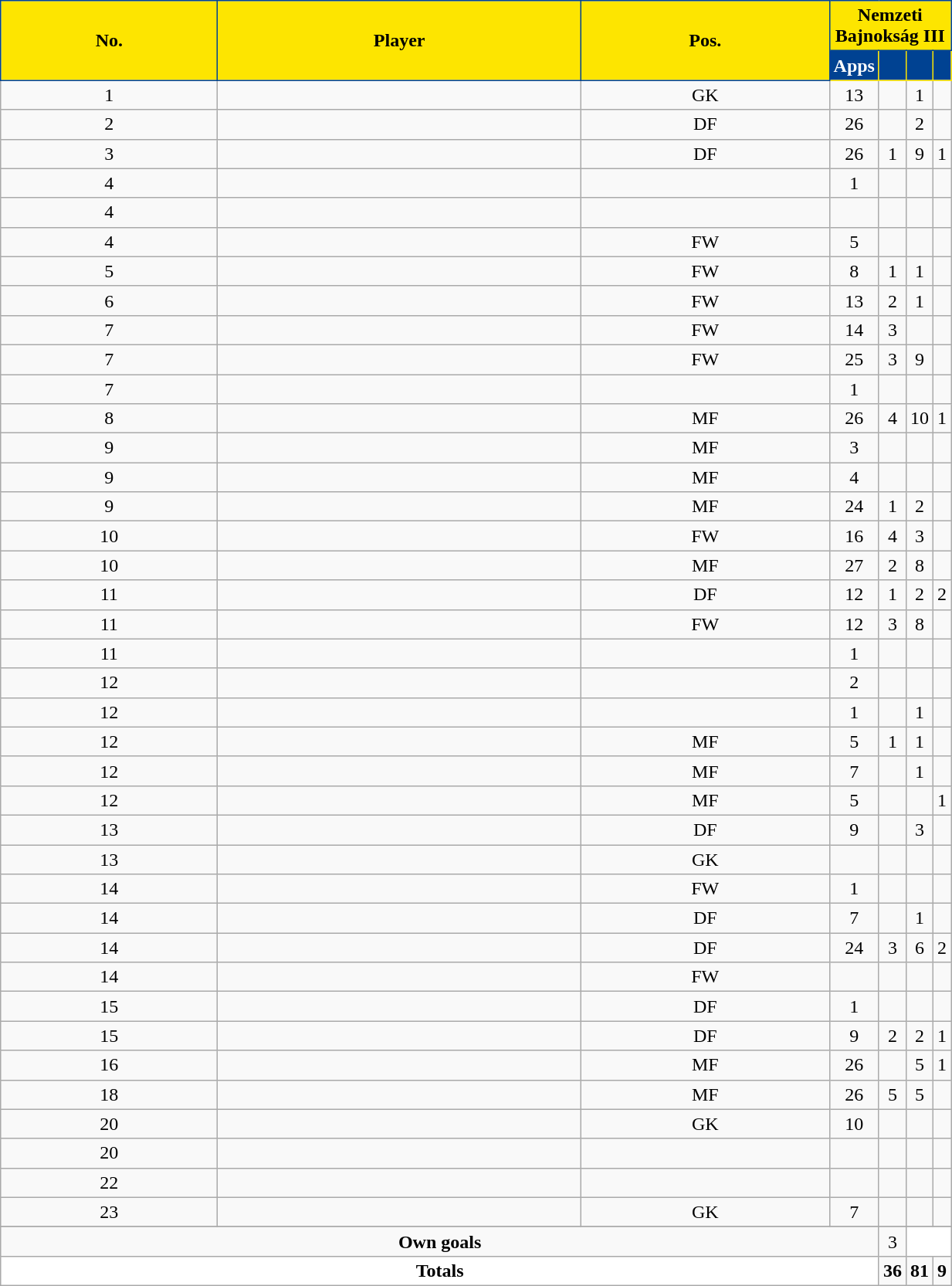<table class="wikitable sortable alternance" style="text-align:center;width:65%">
<tr>
<th rowspan="2" style="background-color:#FDE500;color:black;border:1px solid #004292";width:5px">No.</th>
<th rowspan="2" style="background-color:#FDE500;color:black;border:1px solid #004292";width:180px">Player</th>
<th rowspan="2" style="background-color:#FDE500;color:black;border:1px solid #004292";width:5px">Pos.</th>
<th colspan="4" style="background-color:#FDE500;color:black;border:1px solid #004292">Nemzeti Bajnokság III</th>
</tr>
<tr style="text-align:center">
<th width="4" style="background-color:#004292;color:white;border:1px solid #FDE500">Apps</th>
<th width="4" style="background-color:#004292;color:white;border:1px solid #FDE500"></th>
<th width="4" style="background-color:#004292;color:white;border:1px solid #FDE500"></th>
<th width="4" style="background-color:#004292;color:white;border:1px solid #FDE500"></th>
</tr>
<tr>
<td>1</td>
<td> </td>
<td>GK</td>
<td>13</td>
<td></td>
<td>1</td>
<td></td>
</tr>
<tr>
<td>2</td>
<td> </td>
<td>DF</td>
<td>26</td>
<td></td>
<td>2</td>
<td></td>
</tr>
<tr>
<td>3</td>
<td> </td>
<td>DF</td>
<td>26</td>
<td>1</td>
<td>9</td>
<td>1</td>
</tr>
<tr>
<td>4</td>
<td> </td>
<td></td>
<td>1</td>
<td></td>
<td></td>
<td></td>
</tr>
<tr>
<td>4</td>
<td> </td>
<td></td>
<td></td>
<td></td>
<td></td>
<td></td>
</tr>
<tr>
<td>4</td>
<td> </td>
<td>FW</td>
<td>5</td>
<td></td>
<td></td>
<td></td>
</tr>
<tr>
<td>5</td>
<td> </td>
<td>FW</td>
<td>8</td>
<td>1</td>
<td>1</td>
<td></td>
</tr>
<tr>
<td>6</td>
<td> </td>
<td>FW</td>
<td>13</td>
<td>2</td>
<td>1</td>
<td></td>
</tr>
<tr>
<td>7</td>
<td> </td>
<td>FW</td>
<td>14</td>
<td>3</td>
<td></td>
<td></td>
</tr>
<tr>
<td>7</td>
<td> </td>
<td>FW</td>
<td>25</td>
<td>3</td>
<td>9</td>
<td></td>
</tr>
<tr>
<td>7</td>
<td> </td>
<td></td>
<td>1</td>
<td></td>
<td></td>
<td></td>
</tr>
<tr>
<td>8</td>
<td> </td>
<td>MF</td>
<td>26</td>
<td>4</td>
<td>10</td>
<td>1</td>
</tr>
<tr>
<td>9</td>
<td> </td>
<td>MF</td>
<td>3</td>
<td></td>
<td></td>
<td></td>
</tr>
<tr>
<td>9</td>
<td> </td>
<td>MF</td>
<td>4</td>
<td></td>
<td></td>
<td></td>
</tr>
<tr>
<td>9</td>
<td> </td>
<td>MF</td>
<td>24</td>
<td>1</td>
<td>2</td>
<td></td>
</tr>
<tr>
<td>10</td>
<td> </td>
<td>FW</td>
<td>16</td>
<td>4</td>
<td>3</td>
<td></td>
</tr>
<tr>
<td>10</td>
<td> </td>
<td>MF</td>
<td>27</td>
<td>2</td>
<td>8</td>
<td></td>
</tr>
<tr>
<td>11</td>
<td> </td>
<td>DF</td>
<td>12</td>
<td>1</td>
<td>2</td>
<td>2</td>
</tr>
<tr>
<td>11</td>
<td> </td>
<td>FW</td>
<td>12</td>
<td>3</td>
<td>8</td>
<td></td>
</tr>
<tr>
<td>11</td>
<td> </td>
<td></td>
<td>1</td>
<td></td>
<td></td>
<td></td>
</tr>
<tr>
<td>12</td>
<td> </td>
<td></td>
<td>2</td>
<td></td>
<td></td>
<td></td>
</tr>
<tr>
<td>12</td>
<td> </td>
<td></td>
<td>1</td>
<td></td>
<td>1</td>
<td></td>
</tr>
<tr>
<td>12</td>
<td> </td>
<td>MF</td>
<td>5</td>
<td>1</td>
<td>1</td>
<td></td>
</tr>
<tr>
<td>12</td>
<td> </td>
<td>MF</td>
<td>7</td>
<td></td>
<td>1</td>
<td></td>
</tr>
<tr>
<td>12</td>
<td> </td>
<td>MF</td>
<td>5</td>
<td></td>
<td></td>
<td>1</td>
</tr>
<tr>
<td>13</td>
<td> </td>
<td>DF</td>
<td>9</td>
<td></td>
<td>3</td>
<td></td>
</tr>
<tr>
<td>13</td>
<td> </td>
<td>GK</td>
<td></td>
<td></td>
<td></td>
<td></td>
</tr>
<tr>
<td>14</td>
<td> </td>
<td>FW</td>
<td>1</td>
<td></td>
<td></td>
<td></td>
</tr>
<tr>
<td>14</td>
<td> </td>
<td>DF</td>
<td>7</td>
<td></td>
<td>1</td>
<td></td>
</tr>
<tr>
<td>14</td>
<td> </td>
<td>DF</td>
<td>24</td>
<td>3</td>
<td>6</td>
<td>2</td>
</tr>
<tr>
<td>14</td>
<td> </td>
<td>FW</td>
<td></td>
<td></td>
<td></td>
<td></td>
</tr>
<tr>
<td>15</td>
<td> </td>
<td>DF</td>
<td>1</td>
<td></td>
<td></td>
<td></td>
</tr>
<tr>
<td>15</td>
<td> </td>
<td>DF</td>
<td>9</td>
<td>2</td>
<td>2</td>
<td>1</td>
</tr>
<tr>
<td>16</td>
<td> </td>
<td>MF</td>
<td>26</td>
<td></td>
<td>5</td>
<td>1</td>
</tr>
<tr>
<td>18</td>
<td> </td>
<td>MF</td>
<td>26</td>
<td>5</td>
<td>5</td>
<td></td>
</tr>
<tr>
<td>20</td>
<td> </td>
<td>GK</td>
<td>10</td>
<td></td>
<td></td>
<td></td>
</tr>
<tr>
<td>20</td>
<td> </td>
<td></td>
<td></td>
<td></td>
<td></td>
<td></td>
</tr>
<tr>
<td>22</td>
<td> </td>
<td></td>
<td></td>
<td></td>
<td></td>
<td></td>
</tr>
<tr>
<td>23</td>
<td> </td>
<td>GK</td>
<td>7</td>
<td></td>
<td></td>
<td></td>
</tr>
<tr>
</tr>
<tr class="sortbottom">
<td colspan="4"><strong>Own goals</strong></td>
<td>3</td>
<td colspan="2" style="background:white;text-align:center"></td>
</tr>
<tr class="sortbottom">
<td colspan="4" style="background:white;text-align:center"><strong>Totals</strong></td>
<td><strong>36</strong></td>
<td><strong>81</strong></td>
<td><strong>9</strong></td>
</tr>
</table>
